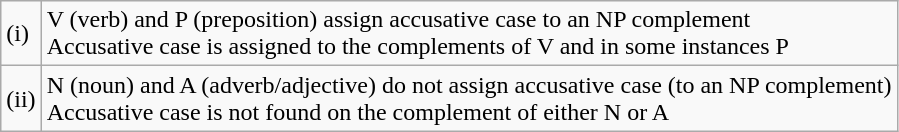<table class="wikitable">
<tr>
<td>(i)</td>
<td>V (verb) and P (preposition) assign accusative case to an NP complement<br>Accusative case is assigned to the complements of V and in some instances P</td>
</tr>
<tr>
<td>(ii)</td>
<td>N (noun) and A (adverb/adjective) do not assign accusative case (to an NP complement)<br>Accusative case is not found on the complement of either N or A</td>
</tr>
</table>
